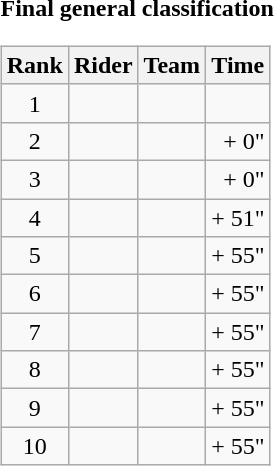<table>
<tr>
<td><strong>Final general classification</strong><br><table class="wikitable">
<tr>
<th scope="col">Rank</th>
<th scope="col">Rider</th>
<th scope="col">Team</th>
<th scope="col">Time</th>
</tr>
<tr>
<td style="text-align:center;">1</td>
<td></td>
<td></td>
<td style="text-align:right;"></td>
</tr>
<tr>
<td style="text-align:center;">2</td>
<td></td>
<td></td>
<td style="text-align:right;">+ 0"</td>
</tr>
<tr>
<td style="text-align:center;">3</td>
<td></td>
<td></td>
<td style="text-align:right;">+ 0"</td>
</tr>
<tr>
<td style="text-align:center;">4</td>
<td></td>
<td></td>
<td style="text-align:right;">+ 51"</td>
</tr>
<tr>
<td style="text-align:center;">5</td>
<td></td>
<td></td>
<td style="text-align:right;">+ 55"</td>
</tr>
<tr>
<td style="text-align:center;">6</td>
<td></td>
<td></td>
<td style="text-align:right;">+ 55"</td>
</tr>
<tr>
<td style="text-align:center;">7</td>
<td></td>
<td></td>
<td style="text-align:right;">+ 55"</td>
</tr>
<tr>
<td style="text-align:center;">8</td>
<td></td>
<td></td>
<td style="text-align:right;">+ 55"</td>
</tr>
<tr>
<td style="text-align:center;">9</td>
<td></td>
<td></td>
<td style="text-align:right;">+ 55"</td>
</tr>
<tr>
<td style="text-align:center;">10</td>
<td></td>
<td></td>
<td style="text-align:right;">+ 55"</td>
</tr>
</table>
</td>
</tr>
</table>
